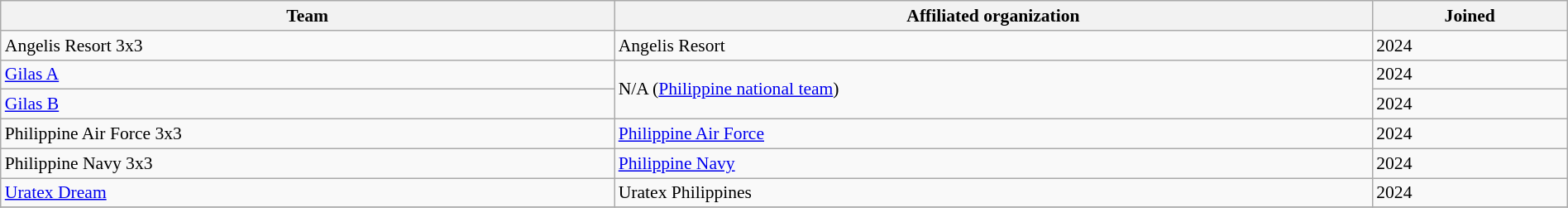<table class="wikitable" style="font-size:90%; width:100%">
<tr>
<th>Team</th>
<th>Affiliated organization</th>
<th>Joined</th>
</tr>
<tr>
<td>Angelis Resort 3x3</td>
<td>Angelis Resort</td>
<td>2024</td>
</tr>
<tr>
<td><a href='#'>Gilas A</a></td>
<td rowspan=2>N/A (<a href='#'>Philippine national team</a>)</td>
<td>2024</td>
</tr>
<tr>
<td><a href='#'>Gilas B</a></td>
<td>2024</td>
</tr>
<tr>
<td>Philippine Air Force 3x3</td>
<td><a href='#'>Philippine Air Force</a></td>
<td>2024</td>
</tr>
<tr>
<td>Philippine Navy 3x3</td>
<td><a href='#'>Philippine Navy</a></td>
<td>2024</td>
</tr>
<tr>
<td><a href='#'>Uratex Dream</a></td>
<td>Uratex Philippines</td>
<td>2024</td>
</tr>
<tr>
</tr>
</table>
